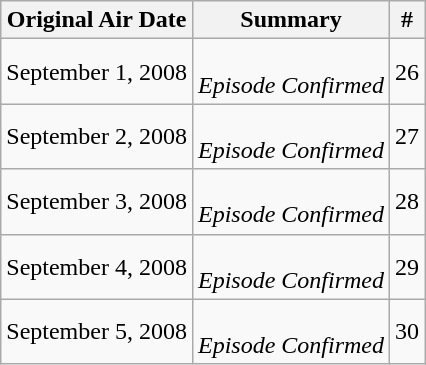<table class="wikitable">
<tr>
<th>Original Air Date</th>
<th>Summary</th>
<th>#</th>
</tr>
<tr>
<td>September 1, 2008</td>
<td><br><em>Episode Confirmed</em></td>
<td>26</td>
</tr>
<tr>
<td>September 2, 2008</td>
<td><br><em>Episode Confirmed</em></td>
<td>27</td>
</tr>
<tr>
<td>September 3, 2008</td>
<td><br><em>Episode Confirmed</em></td>
<td>28</td>
</tr>
<tr>
<td>September 4, 2008</td>
<td><br><em>Episode Confirmed</em></td>
<td>29</td>
</tr>
<tr>
<td>September 5, 2008</td>
<td><br><em>Episode Confirmed</em></td>
<td>30</td>
</tr>
</table>
